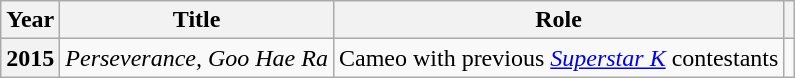<table class="wikitable plainrowheaders">
<tr>
<th scope="col">Year</th>
<th scope="col">Title</th>
<th scope="col">Role</th>
<th scope="col" class="unsortable"></th>
</tr>
<tr>
<th scope="row">2015</th>
<td><em>Perseverance, Goo Hae Ra</em></td>
<td>Cameo with previous <em><a href='#'>Superstar K</a></em> contestants</td>
<td style="text-align:center"></td>
</tr>
</table>
